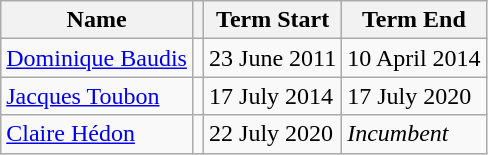<table class="wikitable">
<tr>
<th>Name</th>
<th></th>
<th>Term Start</th>
<th>Term End</th>
</tr>
<tr>
<td><a href='#'>Dominique Baudis</a></td>
<td></td>
<td>23 June 2011</td>
<td>10 April 2014</td>
</tr>
<tr>
<td><a href='#'>Jacques Toubon</a></td>
<td></td>
<td>17 July 2014</td>
<td>17 July 2020</td>
</tr>
<tr>
<td><a href='#'>Claire Hédon</a></td>
<td></td>
<td>22 July 2020</td>
<td><em>Incumbent</em></td>
</tr>
</table>
